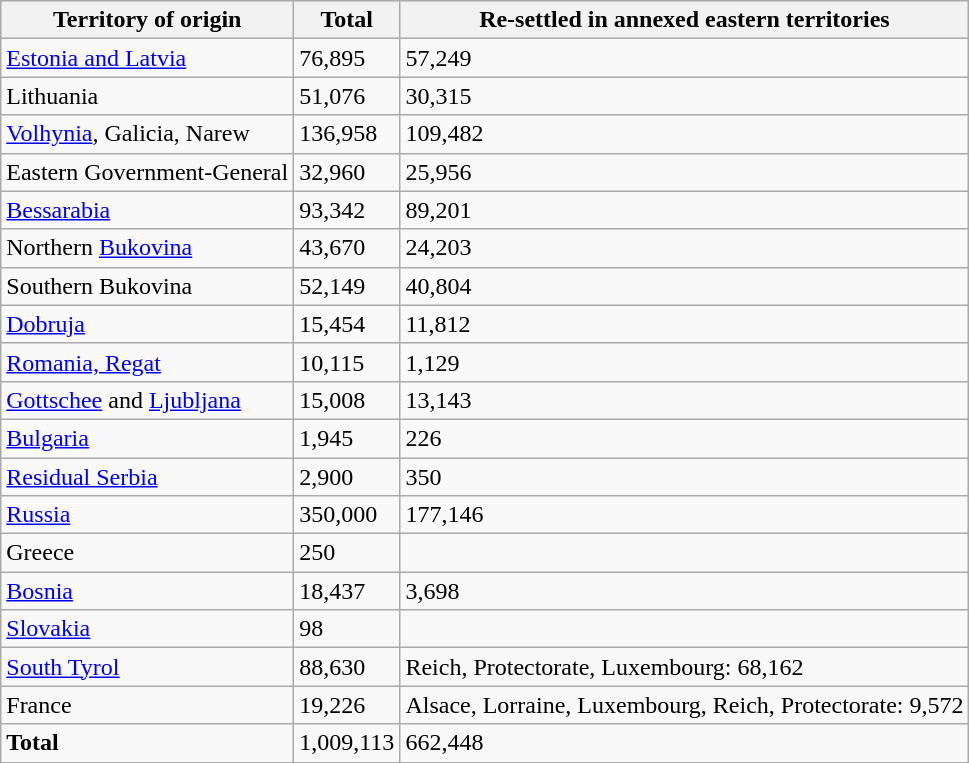<table class="wikitable sortable float-center">
<tr style="background:#efefef;">
<th>Territory of origin</th>
<th>Total</th>
<th>Re-settled in annexed eastern territories</th>
</tr>
<tr>
<td><a href='#'>Estonia and Latvia</a></td>
<td>76,895</td>
<td>57,249</td>
</tr>
<tr>
<td>Lithuania</td>
<td>51,076</td>
<td>30,315</td>
</tr>
<tr>
<td><a href='#'>Volhynia</a>, Galicia, Narew</td>
<td>136,958</td>
<td>109,482</td>
</tr>
<tr>
<td>Eastern Government-General</td>
<td>32,960</td>
<td>25,956</td>
</tr>
<tr>
<td><a href='#'>Bessarabia</a></td>
<td>93,342</td>
<td>89,201</td>
</tr>
<tr>
<td>Northern <a href='#'>Bukovina</a></td>
<td>43,670</td>
<td>24,203</td>
</tr>
<tr>
<td>Southern Bukovina</td>
<td>52,149</td>
<td>40,804</td>
</tr>
<tr>
<td><a href='#'>Dobruja</a></td>
<td>15,454</td>
<td>11,812</td>
</tr>
<tr>
<td><a href='#'>Romania, Regat</a></td>
<td>10,115</td>
<td>1,129</td>
</tr>
<tr>
<td><a href='#'>Gottschee</a> and <a href='#'>Ljubljana</a></td>
<td>15,008</td>
<td>13,143</td>
</tr>
<tr>
<td><a href='#'>Bulgaria</a></td>
<td>1,945</td>
<td>226</td>
</tr>
<tr>
<td><a href='#'>Residual Serbia</a></td>
<td>2,900</td>
<td>350</td>
</tr>
<tr>
<td><a href='#'>Russia</a></td>
<td>350,000</td>
<td>177,146</td>
</tr>
<tr>
<td>Greece</td>
<td>250</td>
<td></td>
</tr>
<tr>
<td><a href='#'>Bosnia</a></td>
<td>18,437</td>
<td>3,698</td>
</tr>
<tr>
<td><a href='#'>Slovakia</a></td>
<td>98</td>
<td></td>
</tr>
<tr>
<td><a href='#'>South Tyrol</a></td>
<td>88,630</td>
<td>Reich, Protectorate, Luxembourg: 68,162</td>
</tr>
<tr>
<td>France</td>
<td>19,226</td>
<td>Alsace, Lorraine, Luxembourg, Reich, Protectorate: 9,572</td>
</tr>
<tr>
<td><strong>Total</strong></td>
<td>1,009,113</td>
<td>662,448</td>
</tr>
</table>
